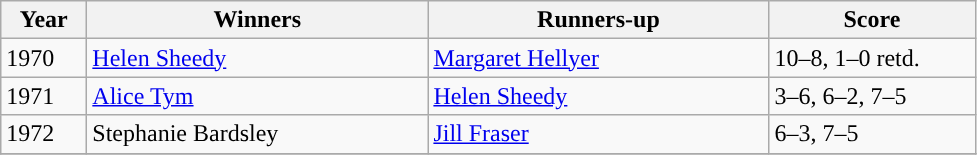<table class="wikitable">
<tr>
<th style="width:50px">Year</th>
<th style="width:220px">Winners</th>
<th style="width:220px">Runners-up</th>
<th style="width:130px" class="unsortable">Score</th>
</tr>
<tr>
<td>1970</td>
<td> <a href='#'>Helen Sheedy</a></td>
<td> <a href='#'>Margaret Hellyer</a></td>
<td>10–8, 1–0 retd.</td>
</tr>
<tr>
<td>1971</td>
<td> <a href='#'>Alice Tym</a></td>
<td> <a href='#'>Helen Sheedy</a></td>
<td>3–6, 6–2, 7–5</td>
</tr>
<tr>
<td>1972</td>
<td> Stephanie Bardsley</td>
<td> <a href='#'>Jill Fraser</a></td>
<td>6–3, 7–5</td>
</tr>
<tr>
</tr>
</table>
